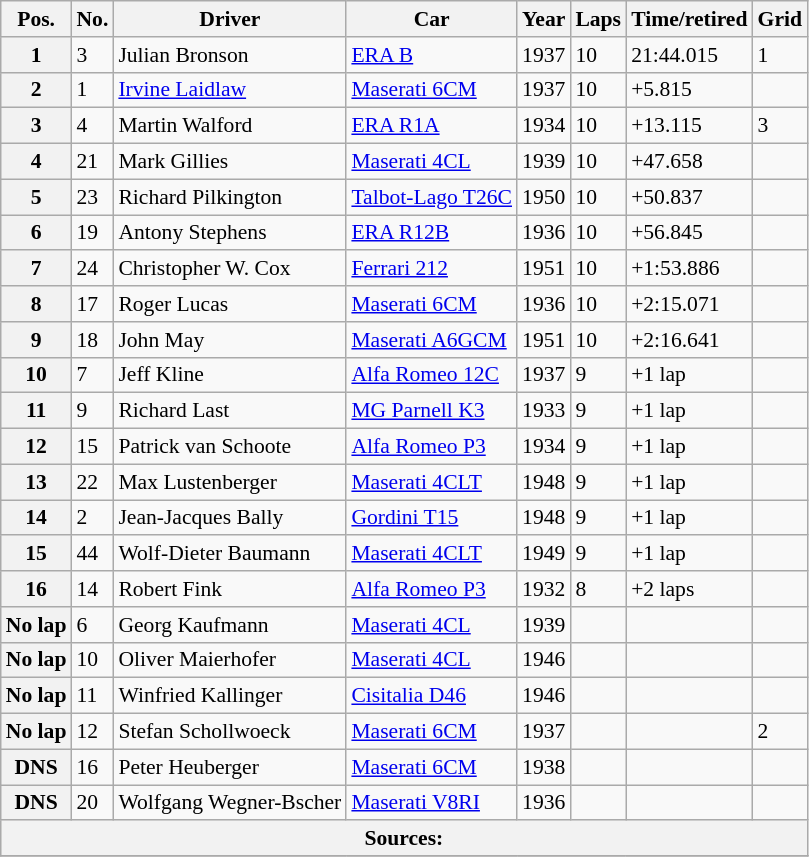<table class="wikitable" style="font-size:90%">
<tr>
<th>Pos.</th>
<th>No.</th>
<th>Driver</th>
<th>Car</th>
<th>Year</th>
<th>Laps</th>
<th>Time/retired</th>
<th>Grid</th>
</tr>
<tr>
<th>1</th>
<td>3</td>
<td> Julian Bronson</td>
<td><a href='#'>ERA B</a></td>
<td>1937</td>
<td>10</td>
<td>21:44.015</td>
<td>1</td>
</tr>
<tr>
<th>2</th>
<td>1</td>
<td> <a href='#'>Irvine Laidlaw</a></td>
<td><a href='#'>Maserati 6CM</a></td>
<td>1937</td>
<td>10</td>
<td>+5.815</td>
<td></td>
</tr>
<tr>
<th>3</th>
<td>4</td>
<td> Martin Walford</td>
<td><a href='#'>ERA R1A</a></td>
<td>1934</td>
<td>10</td>
<td>+13.115</td>
<td>3</td>
</tr>
<tr>
<th>4</th>
<td>21</td>
<td> Mark Gillies</td>
<td><a href='#'>Maserati 4CL</a></td>
<td>1939</td>
<td>10</td>
<td>+47.658</td>
<td></td>
</tr>
<tr>
<th>5</th>
<td>23</td>
<td> Richard Pilkington</td>
<td><a href='#'>Talbot-Lago T26C</a></td>
<td>1950</td>
<td>10</td>
<td>+50.837</td>
<td></td>
</tr>
<tr>
<th>6</th>
<td>19</td>
<td> Antony Stephens</td>
<td><a href='#'>ERA R12B</a></td>
<td>1936</td>
<td>10</td>
<td>+56.845</td>
<td></td>
</tr>
<tr>
<th>7</th>
<td>24</td>
<td> Christopher W. Cox</td>
<td><a href='#'>Ferrari 212</a></td>
<td>1951</td>
<td>10</td>
<td>+1:53.886</td>
<td></td>
</tr>
<tr>
<th>8</th>
<td>17</td>
<td> Roger Lucas</td>
<td><a href='#'>Maserati 6CM</a></td>
<td>1936</td>
<td>10</td>
<td>+2:15.071</td>
<td></td>
</tr>
<tr>
<th>9</th>
<td>18</td>
<td> John May</td>
<td><a href='#'>Maserati A6GCM</a></td>
<td>1951</td>
<td>10</td>
<td>+2:16.641</td>
<td></td>
</tr>
<tr>
<th>10</th>
<td>7</td>
<td> Jeff Kline</td>
<td><a href='#'>Alfa Romeo 12C</a></td>
<td>1937</td>
<td>9</td>
<td>+1 lap</td>
<td></td>
</tr>
<tr>
<th>11</th>
<td>9</td>
<td> Richard Last</td>
<td><a href='#'>MG Parnell K3</a></td>
<td>1933</td>
<td>9</td>
<td>+1 lap</td>
<td></td>
</tr>
<tr>
<th>12</th>
<td>15</td>
<td> Patrick van Schoote</td>
<td><a href='#'>Alfa Romeo P3</a></td>
<td>1934</td>
<td>9</td>
<td>+1 lap</td>
<td></td>
</tr>
<tr>
<th>13</th>
<td>22</td>
<td> Max Lustenberger</td>
<td><a href='#'>Maserati 4CLT</a></td>
<td>1948</td>
<td>9</td>
<td>+1 lap</td>
<td></td>
</tr>
<tr>
<th>14</th>
<td>2</td>
<td> Jean-Jacques Bally</td>
<td><a href='#'>Gordini T15</a></td>
<td>1948</td>
<td>9</td>
<td>+1 lap</td>
<td></td>
</tr>
<tr>
<th>15</th>
<td>44</td>
<td> Wolf-Dieter Baumann</td>
<td><a href='#'>Maserati 4CLT</a></td>
<td>1949</td>
<td>9</td>
<td>+1 lap</td>
<td></td>
</tr>
<tr>
<th>16</th>
<td>14</td>
<td> Robert Fink</td>
<td><a href='#'>Alfa Romeo P3</a></td>
<td>1932</td>
<td>8</td>
<td>+2 laps</td>
<td></td>
</tr>
<tr>
<th>No lap</th>
<td>6</td>
<td> Georg Kaufmann</td>
<td><a href='#'>Maserati 4CL</a></td>
<td>1939</td>
<td></td>
<td></td>
<td></td>
</tr>
<tr>
<th>No lap</th>
<td>10</td>
<td> Oliver Maierhofer</td>
<td><a href='#'>Maserati 4CL</a></td>
<td>1946</td>
<td></td>
<td></td>
<td></td>
</tr>
<tr>
<th>No lap</th>
<td>11</td>
<td> Winfried Kallinger</td>
<td><a href='#'>Cisitalia D46</a></td>
<td>1946</td>
<td></td>
<td></td>
<td></td>
</tr>
<tr>
<th>No lap</th>
<td>12</td>
<td> Stefan Schollwoeck</td>
<td><a href='#'>Maserati 6CM</a></td>
<td>1937</td>
<td></td>
<td></td>
<td>2</td>
</tr>
<tr>
<th>DNS</th>
<td>16</td>
<td> Peter Heuberger</td>
<td><a href='#'>Maserati 6CM</a></td>
<td>1938</td>
<td></td>
<td></td>
<td></td>
</tr>
<tr>
<th>DNS</th>
<td>20</td>
<td> Wolfgang Wegner-Bscher</td>
<td><a href='#'>Maserati V8RI</a></td>
<td>1936</td>
<td></td>
<td></td>
<td></td>
</tr>
<tr style="background-color:#E5E4E2" align="center">
<th colspan=8>Sources:</th>
</tr>
<tr>
</tr>
</table>
